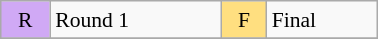<table class="wikitable" style="margin:0.5em auto; font-size:90%; line-height:1.25em;" width=20%;>
<tr>
<td bgcolor="#D0A9F5" align="center">R</td>
<td>Round 1</td>
<td bgcolor="#FFDF80" align="center">F</td>
<td>Final</td>
</tr>
<tr>
</tr>
</table>
